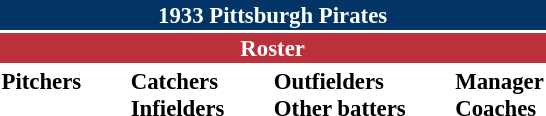<table class="toccolours" style="font-size: 95%;">
<tr>
<th colspan="10" style="background-color: #023465; color: white; text-align: center;">1933 Pittsburgh Pirates</th>
</tr>
<tr>
<td colspan="10" style="background-color: #ba313c; color: white; text-align: center;"><strong>Roster</strong></td>
</tr>
<tr>
<td valign="top"><strong>Pitchers</strong><br>









</td>
<td width="25px"></td>
<td valign="top"><strong>Catchers</strong><br>



<strong>Infielders</strong>






</td>
<td width="25px"></td>
<td valign="top"><strong>Outfielders</strong><br>




<strong>Other batters</strong>
</td>
<td width="25px"></td>
<td valign="top"><strong>Manager</strong><br>
<strong>Coaches</strong>


</td>
</tr>
</table>
